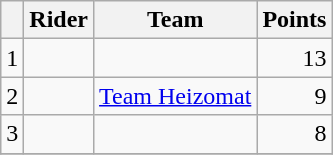<table class="wikitable">
<tr>
<th></th>
<th>Rider</th>
<th>Team</th>
<th>Points</th>
</tr>
<tr>
<td>1</td>
<td>  </td>
<td></td>
<td align="right">13</td>
</tr>
<tr>
<td>2</td>
<td></td>
<td><a href='#'>Team Heizomat</a></td>
<td align="right">9</td>
</tr>
<tr>
<td>3</td>
<td></td>
<td></td>
<td align="right">8</td>
</tr>
<tr>
</tr>
</table>
